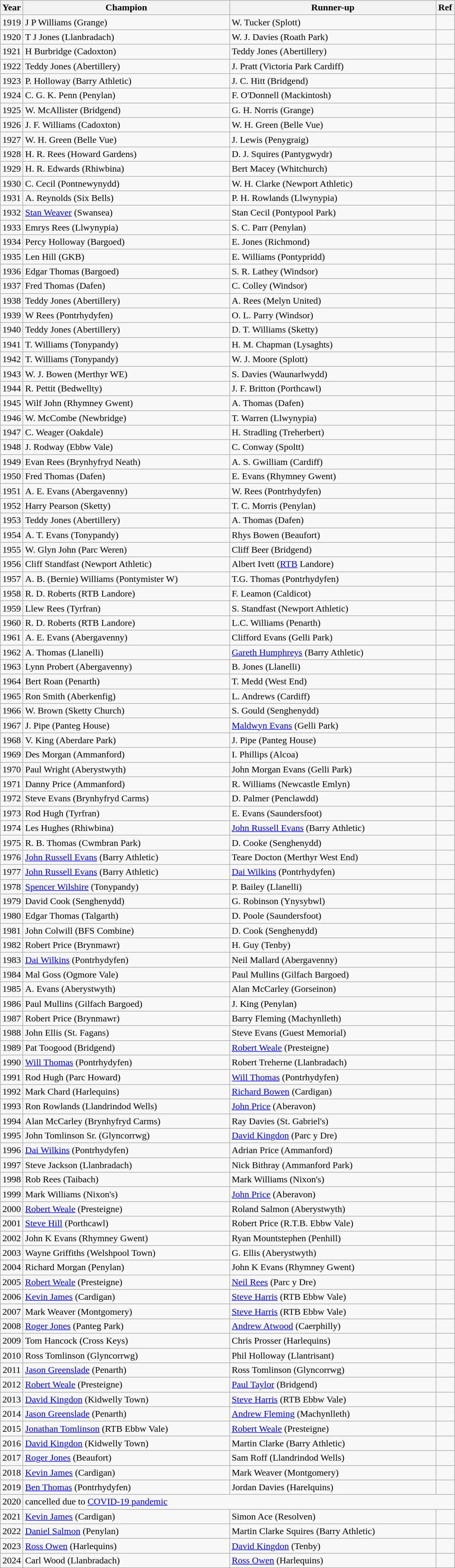<table class="wikitable">
<tr>
<th width="30">Year</th>
<th width="350">Champion</th>
<th width="350">Runner-up</th>
<th width="20">Ref</th>
</tr>
<tr>
<td align=center>1919</td>
<td>J P Williams (Grange)</td>
<td>W. Tucker (Splott)</td>
<td></td>
</tr>
<tr>
<td align=center>1920</td>
<td>T J Jones (Llanbradach)</td>
<td>W. J. Davies (Roath Park)</td>
<td></td>
</tr>
<tr>
<td align=center>1921</td>
<td>H Burbridge (Cadoxton)</td>
<td>Teddy Jones (Abertillery)</td>
<td></td>
</tr>
<tr>
<td align=center>1922</td>
<td>Teddy Jones (Abertillery)</td>
<td>J. Pratt (Victoria Park Cardiff)</td>
<td></td>
</tr>
<tr>
<td align=center>1923</td>
<td>P. Holloway (Barry Athletic)</td>
<td>J. C. Hitt (Bridgend)</td>
<td></td>
</tr>
<tr>
<td align=center>1924</td>
<td>C. G. K. Penn (Penylan)</td>
<td>F. O'Donnell (Mackintosh)</td>
<td></td>
</tr>
<tr>
<td align=center>1925</td>
<td>W. McAllister (Bridgend)</td>
<td>G. H. Norris (Grange)</td>
<td></td>
</tr>
<tr>
<td align=center>1926</td>
<td>J. F. Williams (Cadoxton)</td>
<td>W. H. Green (Belle Vue)</td>
<td></td>
</tr>
<tr>
<td align=center>1927</td>
<td>W. H. Green (Belle Vue)</td>
<td>J. Lewis (Penygraig)</td>
<td></td>
</tr>
<tr>
<td align=center>1928</td>
<td>H. R. Rees (Howard Gardens)</td>
<td>D. J. Squires (Pantygwydr)</td>
<td></td>
</tr>
<tr>
<td align=center>1929</td>
<td>H. R. Edwards (Rhiwbina)</td>
<td>Bert Macey (Whitchurch)</td>
<td></td>
</tr>
<tr>
<td align=center>1930</td>
<td>C. Cecil (Pontnewynydd)</td>
<td>W. H. Clarke (Newport Athletic)</td>
<td></td>
</tr>
<tr>
<td align=center>1931</td>
<td>A. Reynolds (Six Bells)</td>
<td>P. H. Rowlands (Llwynypia)</td>
<td></td>
</tr>
<tr>
<td align=center>1932</td>
<td><a href='#'>Stan Weaver</a> (Swansea)</td>
<td>Stan Cecil (Pontypool Park)</td>
<td></td>
</tr>
<tr>
<td align=center>1933</td>
<td>Emrys Rees (Llwynypia)</td>
<td>S. C. Parr (Penylan)</td>
<td></td>
</tr>
<tr>
<td align=center>1934</td>
<td>Percy Holloway (Bargoed)</td>
<td>E. Jones (Richmond)</td>
<td></td>
</tr>
<tr>
<td align=center>1935</td>
<td>Len Hill (GKB)</td>
<td>E. Williams (Pontypridd)</td>
<td></td>
</tr>
<tr>
<td align=center>1936</td>
<td>Edgar Thomas (Bargoed)</td>
<td>S. R. Lathey (Windsor)</td>
<td></td>
</tr>
<tr>
<td align=center>1937</td>
<td>Fred Thomas (Dafen)</td>
<td>C. Colley (Windsor)</td>
<td></td>
</tr>
<tr>
<td align=center>1938</td>
<td>Teddy Jones (Abertillery)</td>
<td>A. Rees (Melyn United)</td>
<td></td>
</tr>
<tr>
<td align=center>1939</td>
<td>W Rees (Pontrhydyfen)</td>
<td>O. L. Parry (Windsor)</td>
<td></td>
</tr>
<tr>
<td align=center>1940</td>
<td>Teddy Jones (Abertillery)</td>
<td>D. T. Williams (Sketty)</td>
<td></td>
</tr>
<tr>
<td align=center>1941</td>
<td>T. Williams (Tonypandy)</td>
<td>H. M. Chapman (Lysaghts)</td>
<td></td>
</tr>
<tr>
<td align=center>1942</td>
<td>T. Williams (Tonypandy)</td>
<td>W. J. Moore (Splott)</td>
<td></td>
</tr>
<tr>
<td align=center>1943</td>
<td>W. J. Bowen (Merthyr WE)</td>
<td>S. Davies (Waunarlwydd)</td>
<td></td>
</tr>
<tr>
<td align=center>1944</td>
<td>R. Pettit (Bedwellty)</td>
<td>J. F. Britton (Porthcawl)</td>
<td></td>
</tr>
<tr>
<td align=center>1945</td>
<td>Wilf John (Rhymney Gwent)</td>
<td>A. Thomas (Dafen)</td>
<td></td>
</tr>
<tr>
<td align=center>1946</td>
<td>W. McCombe (Newbridge)</td>
<td>T. Warren (Llwynypia)</td>
<td></td>
</tr>
<tr>
<td align=center>1947</td>
<td>C. Weager (Oakdale)</td>
<td>H. Stradling (Treherbert)</td>
<td></td>
</tr>
<tr>
<td align=center>1948</td>
<td>J. Rodway (Ebbw Vale)</td>
<td>C. Conway (Spoltt)</td>
<td></td>
</tr>
<tr>
<td align=center>1949</td>
<td>Evan Rees (Brynhyfryd Neath)</td>
<td>A. S. Gwilliam (Cardiff)</td>
<td></td>
</tr>
<tr>
<td align=center>1950</td>
<td>Fred Thomas (Dafen)</td>
<td>E. Evans (Rhymney Gwent)</td>
<td></td>
</tr>
<tr>
<td align=center>1951</td>
<td>A. E. Evans (Abergavenny)</td>
<td>W. Rees (Pontrhydyfen)</td>
<td></td>
</tr>
<tr>
<td align=center>1952</td>
<td>Harry Pearson (Sketty)</td>
<td>T. C. Morris (Penylan)</td>
<td></td>
</tr>
<tr>
<td align=center>1953</td>
<td>Teddy Jones (Abertillery)</td>
<td>A. Thomas (Dafen)</td>
<td></td>
</tr>
<tr>
<td align=center>1954</td>
<td>A. T. Evans (Tonypandy)</td>
<td>Rhys Bowen (Beaufort)</td>
<td></td>
</tr>
<tr>
<td align=center>1955</td>
<td>W. Glyn John (Parc Weren)</td>
<td>Cliff Beer (Bridgend)</td>
<td></td>
</tr>
<tr>
<td align=center>1956</td>
<td>Cliff Standfast (Newport Athletic)</td>
<td>Albert Ivett (<a href='#'>RTB</a> Landore)</td>
<td></td>
</tr>
<tr>
<td align=center>1957</td>
<td>A. B. (Bernie) Williams (Pontymister W)</td>
<td>T.G. Thomas (Pontrhydyfen)</td>
<td></td>
</tr>
<tr>
<td align=center>1958</td>
<td>R. D. Roberts (RTB Landore)</td>
<td>F. Leamon (Caldicot)</td>
<td></td>
</tr>
<tr>
<td align=center>1959</td>
<td>Llew Rees (Tyrfran)</td>
<td>S. Standfast (Newport Athletic)</td>
<td></td>
</tr>
<tr>
<td align=center>1960</td>
<td>R. D. Roberts (RTB Landore)</td>
<td>L.C. Williams (Penarth)</td>
<td></td>
</tr>
<tr>
<td align=center>1961</td>
<td>A. E. Evans (Abergavenny)</td>
<td>Clifford Evans (Gelli Park)</td>
<td></td>
</tr>
<tr>
<td align=center>1962</td>
<td>A. Thomas (Llanelli)</td>
<td><a href='#'>Gareth Humphreys</a> (Barry Athletic)</td>
<td></td>
</tr>
<tr>
<td align=center>1963</td>
<td>Lynn Probert (Abergavenny)</td>
<td>B. Jones (Llanelli)</td>
<td></td>
</tr>
<tr>
<td align=center>1964</td>
<td>Bert Roan (Penarth)</td>
<td>T. Medd (West End)</td>
<td></td>
</tr>
<tr>
<td align=center>1965</td>
<td>Ron Smith (Aberkenfig)</td>
<td>L. Andrews (Cardiff)</td>
<td></td>
</tr>
<tr>
<td align=center>1966</td>
<td>W. Brown (Sketty Church)</td>
<td>S. Gould (Senghenydd)</td>
<td></td>
</tr>
<tr>
<td align=center>1967</td>
<td>J. Pipe (Panteg House)</td>
<td><a href='#'>Maldwyn Evans</a> (Gelli Park)</td>
<td></td>
</tr>
<tr>
<td align=center>1968</td>
<td>V. King (Aberdare Park)</td>
<td>J. Pipe (Panteg House)</td>
<td></td>
</tr>
<tr>
<td align=center>1969</td>
<td>Des Morgan (Ammanford)</td>
<td>I. Phillips (Alcoa)</td>
<td></td>
</tr>
<tr>
<td align=center>1970</td>
<td>Paul Wright (Aberystwyth)</td>
<td>John Morgan Evans (Gelli Park)</td>
<td></td>
</tr>
<tr>
<td align=center>1971</td>
<td>Danny Price (Ammanford)</td>
<td>R. Williams (Newcastle Emlyn)</td>
<td></td>
</tr>
<tr>
<td align=center>1972</td>
<td>Steve Evans (Brynhyfryd Carms)</td>
<td>D. Palmer (Penclawdd)</td>
<td></td>
</tr>
<tr>
<td align=center>1973</td>
<td>Rod Hugh (Tyrfran)</td>
<td>E. Evans (Saundersfoot)</td>
<td></td>
</tr>
<tr>
<td align=center>1974</td>
<td>Les Hughes (Rhiwbina)</td>
<td><a href='#'>John Russell Evans</a> (Barry Athletic)</td>
<td></td>
</tr>
<tr>
<td align=center>1975</td>
<td>R. B. Thomas (Cwmbran Park)</td>
<td>D. Cooke (Senghenydd)</td>
<td></td>
</tr>
<tr>
<td align=center>1976</td>
<td><a href='#'>John Russell Evans</a> (Barry Athletic)</td>
<td>Teare Docton (Merthyr West End)</td>
<td></td>
</tr>
<tr>
<td align=center>1977</td>
<td><a href='#'>John Russell Evans</a> (Barry Athletic)</td>
<td><a href='#'>Dai Wilkins</a> (Pontrhydyfen)</td>
<td></td>
</tr>
<tr>
<td align=center>1978</td>
<td><a href='#'>Spencer Wilshire</a> (Tonypandy)</td>
<td>P. Bailey (Llanelli)</td>
<td></td>
</tr>
<tr>
<td align=center>1979</td>
<td>David Cook (Senghenydd)</td>
<td>G. Robinson (Ynysybwl)</td>
<td></td>
</tr>
<tr>
<td align=center>1980</td>
<td>Edgar Thomas (Talgarth)</td>
<td>D. Poole (Saundersfoot)</td>
<td></td>
</tr>
<tr>
<td align=center>1981</td>
<td>John Colwill (BFS Combine)</td>
<td>D. Cook (Senghenydd)</td>
<td></td>
</tr>
<tr>
<td align=center>1982</td>
<td>Robert Price (Brynmawr)</td>
<td>H. Guy (Tenby)</td>
<td></td>
</tr>
<tr>
<td align=center>1983</td>
<td><a href='#'>Dai Wilkins</a> (Pontrhydyfen)</td>
<td>Neil Mallard (Abergavenny)</td>
<td></td>
</tr>
<tr>
<td align=center>1984</td>
<td>Mal Goss (Ogmore Vale)</td>
<td>Paul Mullins (Gilfach Bargoed)</td>
<td></td>
</tr>
<tr>
<td align=center>1985</td>
<td>A. Evans (Aberystwyth)</td>
<td>Alan McCarley (Gorseinon)</td>
<td></td>
</tr>
<tr>
<td align=center>1986</td>
<td>Paul Mullins (Gilfach Bargoed)</td>
<td>J. King (Penylan)</td>
<td></td>
</tr>
<tr>
<td align=center>1987</td>
<td>Robert Price (Brynmawr)</td>
<td>Barry Fleming (Machynlleth)</td>
<td></td>
</tr>
<tr>
<td align=center>1988</td>
<td>John Ellis (St. Fagans)</td>
<td>Steve Evans (Guest Memorial)</td>
<td></td>
</tr>
<tr>
<td align=center>1989</td>
<td>Pat Toogood (Bridgend)</td>
<td><a href='#'>Robert Weale</a> (Presteigne)</td>
<td></td>
</tr>
<tr>
<td align=center>1990</td>
<td><a href='#'>Will Thomas</a> (Pontrhydyfen)</td>
<td>Robert Treherne (Llanbradach)</td>
<td></td>
</tr>
<tr>
<td align=center>1991</td>
<td>Rod Hugh (Parc Howard)</td>
<td><a href='#'>Will Thomas</a> (Pontrhydyfen)</td>
<td></td>
</tr>
<tr>
<td align=center>1992</td>
<td>Mark Chard (Harlequins)</td>
<td><a href='#'>Richard Bowen</a> (Cardigan)</td>
<td></td>
</tr>
<tr>
<td align=center>1993</td>
<td>Ron Rowlands (Llandrindod Wells)</td>
<td><a href='#'>John Price</a> (Aberavon)</td>
<td></td>
</tr>
<tr>
<td align=center>1994</td>
<td>Alan McCarley (Brynhyfryd Carms)</td>
<td>Ray Davies (St. Gabriel's)</td>
<td></td>
</tr>
<tr>
<td align=center>1995</td>
<td>John Tomlinson Sr. (Glyncorrwg)</td>
<td><a href='#'>David Kingdon</a> (Parc y Dre)</td>
<td></td>
</tr>
<tr>
<td align=center>1996</td>
<td><a href='#'>Dai Wilkins</a> (Pontrhydyfen)</td>
<td>Adrian Price (Ammanford)</td>
<td></td>
</tr>
<tr>
<td align=center>1997</td>
<td>Steve Jackson (Llanbradach)</td>
<td>Nick Bithray (Ammanford Park)</td>
<td></td>
</tr>
<tr>
<td align=center>1998</td>
<td>Rob Rees (Taibach)</td>
<td>Mark Williams (Nixon's)</td>
<td></td>
</tr>
<tr>
<td align=center>1999</td>
<td>Mark Williams (Nixon's)</td>
<td><a href='#'>John Price</a> (Aberavon)</td>
<td></td>
</tr>
<tr>
<td align=center>2000</td>
<td><a href='#'>Robert Weale</a> (Presteigne)</td>
<td>Roland Salmon (Aberystwyth)</td>
<td></td>
</tr>
<tr>
<td align=center>2001</td>
<td><a href='#'>Steve Hill</a> (Porthcawl)</td>
<td>Robert Price (R.T.B. Ebbw Vale)</td>
<td></td>
</tr>
<tr>
<td align=center>2002</td>
<td>John K Evans (Rhymney Gwent)</td>
<td>Ryan Mountstephen (Penhill)</td>
<td></td>
</tr>
<tr>
<td align=center>2003</td>
<td>Wayne Griffiths (Welshpool Town)</td>
<td>G. Ellis (Aberystwyth)</td>
<td></td>
</tr>
<tr>
<td align=center>2004</td>
<td>Richard Morgan (Penylan)</td>
<td>John K Evans (Rhymney Gwent)</td>
<td></td>
</tr>
<tr>
<td align=center>2005</td>
<td><a href='#'>Robert Weale</a> (Presteigne)</td>
<td><a href='#'>Neil Rees</a> (Parc y Dre)</td>
<td></td>
</tr>
<tr>
<td align=center>2006</td>
<td><a href='#'>Kevin James</a> (Cardigan)</td>
<td><a href='#'>Steve Harris</a> (RTB Ebbw Vale)</td>
<td></td>
</tr>
<tr>
<td align=center>2007</td>
<td>Mark Weaver (Montgomery)</td>
<td><a href='#'>Steve Harris</a> (RTB Ebbw Vale)</td>
<td></td>
</tr>
<tr>
<td align=center>2008</td>
<td><a href='#'>Roger Jones</a> (Panteg Park)</td>
<td><a href='#'>Andrew Atwood</a> (Caerphilly)</td>
<td></td>
</tr>
<tr>
<td align=center>2009</td>
<td>Tom Hancock (Cross Keys)</td>
<td>Chris Prosser (Harlequins)</td>
<td></td>
</tr>
<tr>
<td align=center>2010</td>
<td>Ross Tomlinson (Glyncorrwg)</td>
<td>Phil Holloway (Llantrisant)</td>
<td></td>
</tr>
<tr>
<td align=center>2011</td>
<td><a href='#'>Jason Greenslade</a> (Penarth)</td>
<td>Ross Tomlinson (Glyncorrwg)</td>
<td></td>
</tr>
<tr>
<td align=center>2012</td>
<td><a href='#'>Robert Weale</a> (Presteigne)</td>
<td><a href='#'>Paul Taylor</a> (Bridgend)</td>
<td></td>
</tr>
<tr>
<td align=center>2013</td>
<td><a href='#'>David Kingdon</a> (Kidwelly Town)</td>
<td><a href='#'>Steve Harris</a> (RTB Ebbw Vale)</td>
<td></td>
</tr>
<tr>
<td align=center>2014</td>
<td><a href='#'>Jason Greenslade</a> (Penarth)</td>
<td><a href='#'>Andrew Fleming</a> (Machynlleth)</td>
<td></td>
</tr>
<tr>
<td align=center>2015</td>
<td><a href='#'>Jonathan Tomlinson</a> (RTB Ebbw Vale)</td>
<td><a href='#'>Robert Weale</a> (Presteigne)</td>
<td></td>
</tr>
<tr>
<td align=center>2016</td>
<td><a href='#'>David Kingdon</a> (Kidwelly Town)</td>
<td>Martin Clarke (Barry Athletic)</td>
<td></td>
</tr>
<tr>
<td align=center>2017</td>
<td><a href='#'>Roger Jones</a> (Beaufort)</td>
<td>Sam Roff (Llandrindod Wells)</td>
<td></td>
</tr>
<tr>
<td align=center>2018</td>
<td><a href='#'>Kevin James</a> (Cardigan)</td>
<td>Mark Weaver (Montgomery)</td>
<td></td>
</tr>
<tr>
<td align=center>2019</td>
<td><a href='#'>Ben Thomas</a> (Pontrhydyfen)</td>
<td>Jordan Davies (Harelquins)</td>
<td></td>
</tr>
<tr>
<td align=center>2020</td>
<td colspan=4>cancelled due to  <a href='#'>COVID-19 pandemic</a></td>
</tr>
<tr>
<td align=center>2021</td>
<td><a href='#'>Kevin James</a> (Cardigan)</td>
<td>Simon Ace (Resolven)</td>
<td></td>
</tr>
<tr>
<td align=center>2022</td>
<td><a href='#'>Daniel Salmon</a> (Penylan)</td>
<td>Martin Clarke Squires (Barry Athletic)</td>
<td></td>
</tr>
<tr>
<td align=center>2023</td>
<td><a href='#'>Ross Owen</a> (Harlequins)</td>
<td><a href='#'>David Kingdon</a> (Tenby)</td>
<td></td>
</tr>
<tr>
<td align=center>2024</td>
<td>Carl Wood (Llanbradach)</td>
<td><a href='#'>Ross Owen</a> (Harlequins)</td>
<td></td>
</tr>
</table>
